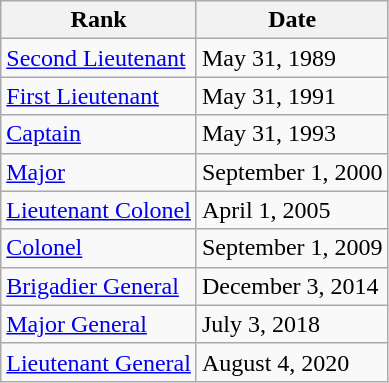<table class="wikitable">
<tr>
<th>Rank</th>
<th>Date</th>
</tr>
<tr>
<td> <a href='#'>Second Lieutenant</a></td>
<td>May 31, 1989</td>
</tr>
<tr>
<td> <a href='#'>First Lieutenant</a></td>
<td>May 31, 1991</td>
</tr>
<tr>
<td> <a href='#'>Captain</a></td>
<td>May 31, 1993</td>
</tr>
<tr>
<td> <a href='#'>Major</a></td>
<td>September 1, 2000</td>
</tr>
<tr>
<td> <a href='#'>Lieutenant Colonel</a></td>
<td>April 1, 2005</td>
</tr>
<tr>
<td> <a href='#'>Colonel</a></td>
<td>September 1, 2009</td>
</tr>
<tr>
<td> <a href='#'>Brigadier General</a></td>
<td>December 3, 2014</td>
</tr>
<tr>
<td> <a href='#'>Major General</a></td>
<td>July 3, 2018</td>
</tr>
<tr>
<td> <a href='#'>Lieutenant General</a></td>
<td>August 4, 2020</td>
</tr>
</table>
